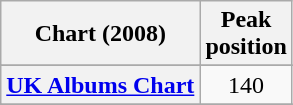<table class="wikitable sortable plainrowheaders" style="text-align:center">
<tr>
<th scope="col">Chart (2008)</th>
<th scope="col">Peak<br> position</th>
</tr>
<tr>
</tr>
<tr>
<th scope="row"><a href='#'>UK Albums Chart</a></th>
<td align="center">140</td>
</tr>
<tr>
</tr>
<tr>
</tr>
<tr>
</tr>
<tr>
</tr>
</table>
